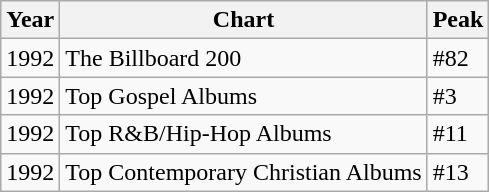<table class="wikitable" border="1">
<tr>
<th>Year</th>
<th>Chart</th>
<th>Peak</th>
</tr>
<tr>
<td>1992</td>
<td>The Billboard 200</td>
<td>#82</td>
</tr>
<tr>
<td>1992</td>
<td>Top Gospel Albums</td>
<td>#3</td>
</tr>
<tr>
<td>1992</td>
<td>Top R&B/Hip-Hop Albums</td>
<td>#11</td>
</tr>
<tr>
<td>1992</td>
<td>Top Contemporary Christian Albums</td>
<td>#13</td>
</tr>
</table>
